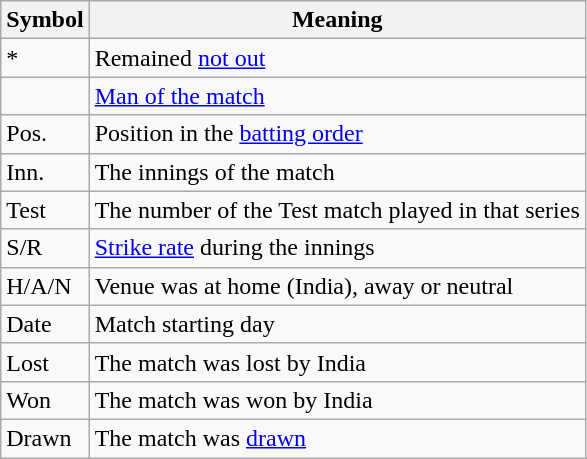<table class="wikitable">
<tr>
<th>Symbol</th>
<th>Meaning</th>
</tr>
<tr>
<td>*</td>
<td>Remained <a href='#'>not out</a></td>
</tr>
<tr>
<td></td>
<td><a href='#'>Man of the match</a></td>
</tr>
<tr>
<td>Pos.</td>
<td>Position in the <a href='#'>batting order</a></td>
</tr>
<tr>
<td>Inn.</td>
<td>The innings of the match</td>
</tr>
<tr>
<td>Test</td>
<td>The number of the Test match played in that series</td>
</tr>
<tr>
<td>S/R</td>
<td><a href='#'>Strike rate</a> during the innings</td>
</tr>
<tr>
<td>H/A/N</td>
<td>Venue was at home (India), away or neutral</td>
</tr>
<tr>
<td>Date</td>
<td>Match starting day</td>
</tr>
<tr>
<td>Lost</td>
<td>The match was lost by India</td>
</tr>
<tr>
<td>Won</td>
<td>The match was won by India</td>
</tr>
<tr>
<td>Drawn</td>
<td>The match was <a href='#'>drawn</a></td>
</tr>
</table>
